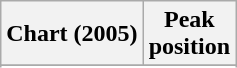<table class="wikitable sortable plainrowheaders" style="text-align:center">
<tr>
<th scope="col">Chart (2005)</th>
<th scope="col">Peak<br>position</th>
</tr>
<tr>
</tr>
<tr>
</tr>
</table>
